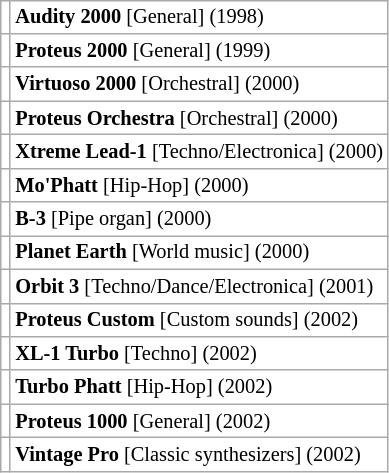<table class="wikitable" style="float:left;border:0;background:RGBA(255,255,255,0);padding:0;font-size:85%;">
<tr>
<td></td>
<td><strong>Audity 2000</strong> [General] (1998)</td>
</tr>
<tr>
<td></td>
<td><strong>Proteus 2000</strong> [General] (1999)</td>
</tr>
<tr>
<td></td>
<td><strong>Virtuoso 2000</strong> [Orchestral] (2000)</td>
</tr>
<tr>
<td></td>
<td><strong>Proteus Orchestra</strong> [Orchestral] (2000)</td>
</tr>
<tr>
<td></td>
<td><strong>Xtreme Lead-1</strong> [Techno/Electronica] (2000)</td>
</tr>
<tr>
<td></td>
<td><strong>Mo'Phatt</strong> [Hip-Hop] (2000)</td>
</tr>
<tr>
<td></td>
<td><strong>B-3</strong> [Pipe organ] (2000)</td>
</tr>
<tr>
<td></td>
<td><strong>Planet Earth</strong> [World music] (2000)</td>
</tr>
<tr>
<td></td>
<td><strong>Orbit 3</strong> [Techno/Dance/Electronica] (2001)</td>
</tr>
<tr>
<td></td>
<td><strong>Proteus Custom</strong> [Custom sounds] (2002)</td>
</tr>
<tr>
<td></td>
<td><strong>XL-1 Turbo</strong> [Techno] (2002)</td>
</tr>
<tr>
<td></td>
<td><strong>Turbo Phatt</strong> [Hip-Hop] (2002)</td>
</tr>
<tr>
<td></td>
<td><strong>Proteus 1000</strong> [General] (2002)</td>
</tr>
<tr>
<td></td>
<td><strong>Vintage Pro</strong> [Classic synthesizers]  (2002)</td>
</tr>
</table>
